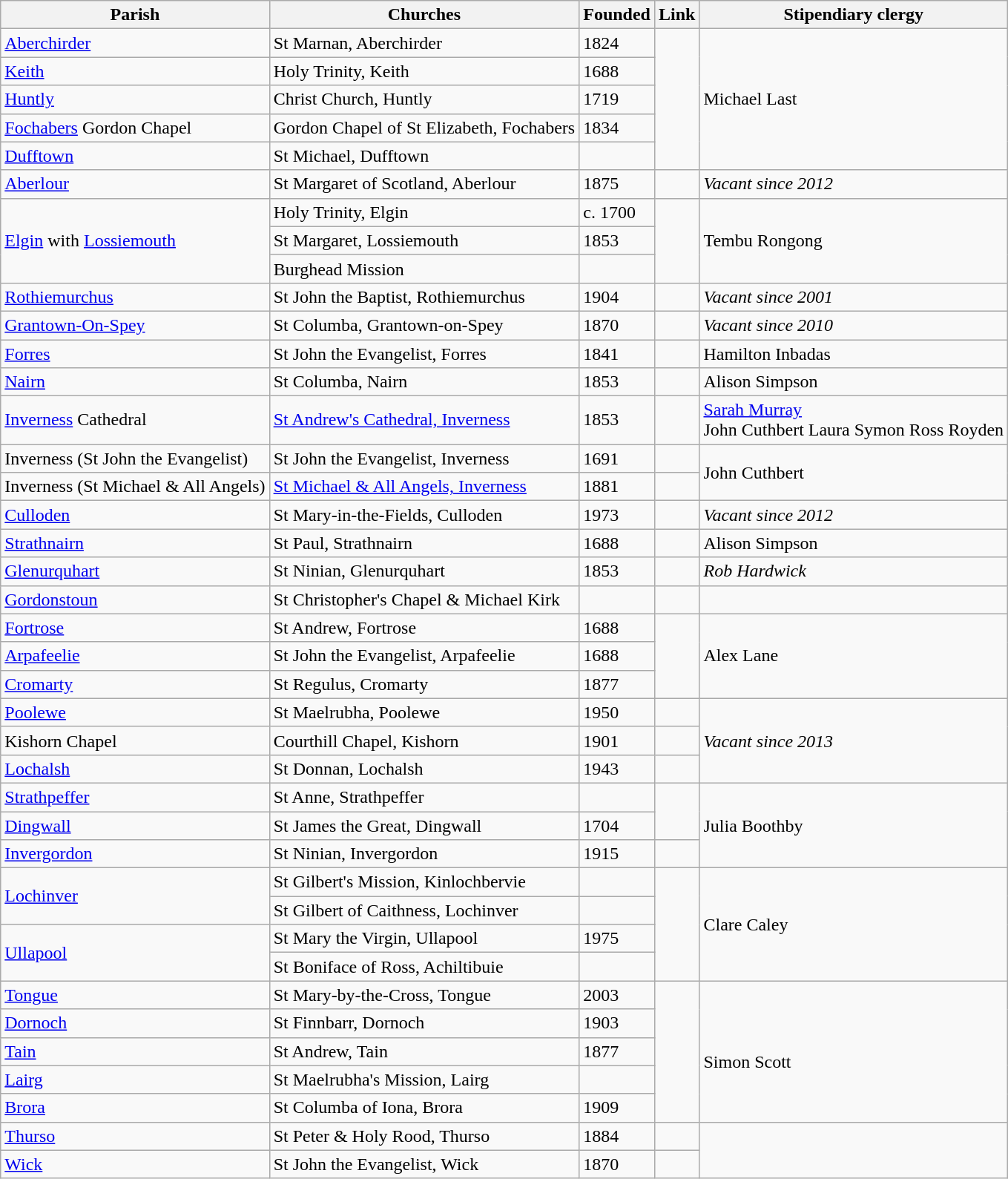<table class="wikitable">
<tr>
<th>Parish</th>
<th>Churches</th>
<th>Founded</th>
<th>Link</th>
<th>Stipendiary clergy</th>
</tr>
<tr>
<td><a href='#'>Aberchirder</a></td>
<td>St Marnan, Aberchirder</td>
<td>1824</td>
<td rowspan="5"></td>
<td rowspan="5">Michael Last</td>
</tr>
<tr>
<td><a href='#'>Keith</a></td>
<td>Holy Trinity, Keith</td>
<td>1688</td>
</tr>
<tr>
<td><a href='#'>Huntly</a></td>
<td>Christ Church, Huntly</td>
<td>1719</td>
</tr>
<tr>
<td><a href='#'>Fochabers</a> Gordon Chapel</td>
<td>Gordon Chapel of St Elizabeth, Fochabers</td>
<td>1834</td>
</tr>
<tr>
<td><a href='#'>Dufftown</a></td>
<td>St Michael, Dufftown</td>
<td></td>
</tr>
<tr>
<td><a href='#'>Aberlour</a></td>
<td>St Margaret of Scotland, Aberlour</td>
<td>1875</td>
<td></td>
<td><em>Vacant since 2012</em></td>
</tr>
<tr>
<td rowspan="3"><a href='#'>Elgin</a> with <a href='#'>Lossiemouth</a></td>
<td>Holy Trinity, Elgin</td>
<td>c. 1700</td>
<td rowspan="3"></td>
<td rowspan="3">Tembu Rongong</td>
</tr>
<tr>
<td>St Margaret, Lossiemouth</td>
<td>1853</td>
</tr>
<tr>
<td>Burghead Mission</td>
<td></td>
</tr>
<tr>
<td><a href='#'>Rothiemurchus</a></td>
<td>St John the Baptist, Rothiemurchus</td>
<td>1904</td>
<td></td>
<td><em>Vacant since 2001</em></td>
</tr>
<tr>
<td><a href='#'>Grantown-On-Spey</a></td>
<td>St Columba, Grantown-on-Spey</td>
<td>1870</td>
<td></td>
<td><em>Vacant since 2010</em></td>
</tr>
<tr>
<td><a href='#'>Forres</a></td>
<td>St John the Evangelist, Forres</td>
<td>1841</td>
<td></td>
<td>Hamilton Inbadas</td>
</tr>
<tr>
<td><a href='#'>Nairn</a></td>
<td>St Columba, Nairn</td>
<td>1853</td>
<td></td>
<td>Alison Simpson<br></td>
</tr>
<tr>
<td><a href='#'>Inverness</a> Cathedral</td>
<td><a href='#'>St Andrew's Cathedral, Inverness</a></td>
<td>1853</td>
<td></td>
<td><a href='#'>Sarah Murray</a><br>John Cuthbert
Laura Symon
Ross Royden<br></td>
</tr>
<tr>
<td>Inverness (St John the Evangelist)</td>
<td>St John the Evangelist, Inverness</td>
<td>1691</td>
<td></td>
<td rowspan="2">John Cuthbert</td>
</tr>
<tr>
<td>Inverness (St Michael & All Angels)</td>
<td><a href='#'>St Michael & All Angels, Inverness</a></td>
<td>1881</td>
<td></td>
</tr>
<tr>
<td><a href='#'>Culloden</a></td>
<td>St Mary-in-the-Fields, Culloden</td>
<td>1973</td>
<td></td>
<td><em>Vacant since 2012</em></td>
</tr>
<tr>
<td><a href='#'>Strathnairn</a></td>
<td>St Paul, Strathnairn</td>
<td>1688</td>
<td></td>
<td>Alison Simpson</td>
</tr>
<tr>
<td><a href='#'>Glenurquhart</a></td>
<td>St Ninian, Glenurquhart</td>
<td>1853</td>
<td></td>
<td><em>Rob Hardwick</em></td>
</tr>
<tr>
<td><a href='#'>Gordonstoun</a></td>
<td>St Christopher's Chapel & Michael Kirk</td>
<td></td>
<td></td>
<td></td>
</tr>
<tr>
<td><a href='#'>Fortrose</a></td>
<td>St Andrew, Fortrose</td>
<td>1688</td>
<td rowspan="3"></td>
<td rowspan="3">Alex Lane</td>
</tr>
<tr>
<td><a href='#'>Arpafeelie</a></td>
<td>St John the Evangelist, Arpafeelie</td>
<td>1688</td>
</tr>
<tr>
<td><a href='#'>Cromarty</a></td>
<td>St Regulus, Cromarty</td>
<td>1877</td>
</tr>
<tr>
<td><a href='#'>Poolewe</a></td>
<td>St Maelrubha, Poolewe</td>
<td>1950</td>
<td></td>
<td rowspan="3"><em>Vacant since 2013</em></td>
</tr>
<tr>
<td>Kishorn Chapel</td>
<td>Courthill Chapel, Kishorn</td>
<td>1901</td>
<td></td>
</tr>
<tr>
<td><a href='#'>Lochalsh</a></td>
<td>St Donnan, Lochalsh</td>
<td>1943</td>
<td></td>
</tr>
<tr>
<td><a href='#'>Strathpeffer</a></td>
<td>St Anne, Strathpeffer</td>
<td></td>
<td rowspan="2"></td>
<td rowspan="3">Julia Boothby</td>
</tr>
<tr>
<td><a href='#'>Dingwall</a></td>
<td>St James the Great, Dingwall</td>
<td>1704</td>
</tr>
<tr>
<td><a href='#'>Invergordon</a></td>
<td>St Ninian, Invergordon</td>
<td>1915</td>
<td></td>
</tr>
<tr>
<td rowspan="2"><a href='#'>Lochinver</a></td>
<td>St Gilbert's Mission, Kinlochbervie</td>
<td></td>
<td rowspan="4"></td>
<td rowspan="4">Clare Caley</td>
</tr>
<tr>
<td>St Gilbert of Caithness, Lochinver</td>
<td></td>
</tr>
<tr>
<td rowspan="2"><a href='#'>Ullapool</a></td>
<td>St Mary the Virgin, Ullapool</td>
<td>1975</td>
</tr>
<tr>
<td>St Boniface of Ross, Achiltibuie</td>
<td></td>
</tr>
<tr>
<td><a href='#'>Tongue</a></td>
<td>St Mary-by-the-Cross, Tongue</td>
<td>2003</td>
<td rowspan="5"></td>
<td rowspan="5"><br>Simon Scott</td>
</tr>
<tr>
<td><a href='#'>Dornoch</a></td>
<td>St Finnbarr, Dornoch</td>
<td>1903</td>
</tr>
<tr>
<td><a href='#'>Tain</a></td>
<td>St Andrew, Tain</td>
<td>1877</td>
</tr>
<tr>
<td><a href='#'>Lairg</a></td>
<td>St Maelrubha's Mission, Lairg</td>
<td></td>
</tr>
<tr>
<td><a href='#'>Brora</a></td>
<td>St Columba of Iona, Brora</td>
<td>1909</td>
</tr>
<tr>
<td><a href='#'>Thurso</a></td>
<td>St Peter & Holy Rood, Thurso</td>
<td>1884</td>
<td></td>
<td rowspan="2"></td>
</tr>
<tr>
<td><a href='#'>Wick</a></td>
<td>St John the Evangelist, Wick</td>
<td>1870</td>
<td></td>
</tr>
</table>
